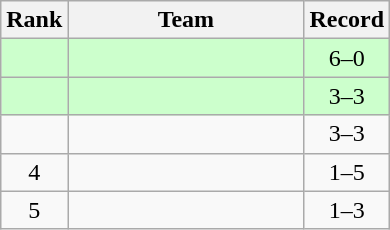<table class="wikitable">
<tr>
<th>Rank</th>
<th width=150px>Team</th>
<th>Record</th>
</tr>
<tr bgcolor=ccffcc>
<td align=center></td>
<td></td>
<td align=center>6–0</td>
</tr>
<tr bgcolor=ccffcc>
<td align=center></td>
<td></td>
<td align=center>3–3</td>
</tr>
<tr>
<td align=center></td>
<td></td>
<td align=center>3–3</td>
</tr>
<tr>
<td align=center>4</td>
<td></td>
<td align=center>1–5</td>
</tr>
<tr>
<td align=center>5</td>
<td></td>
<td align=center>1–3</td>
</tr>
</table>
